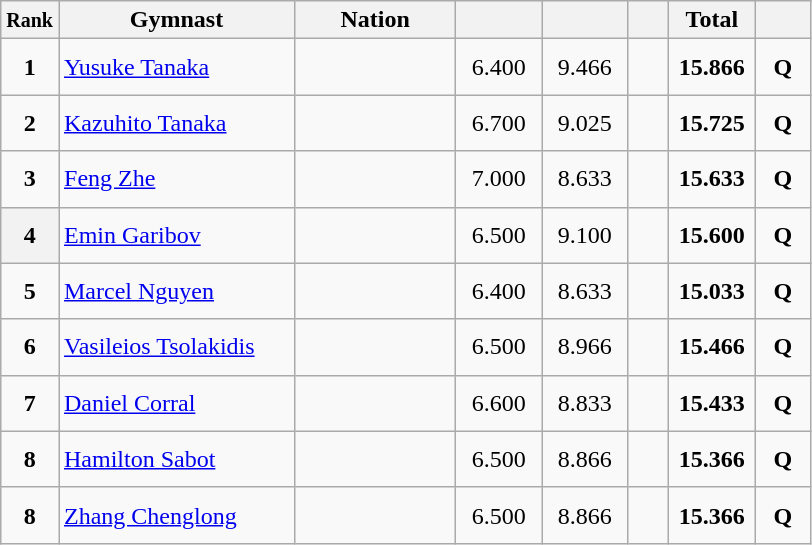<table class="wikitable sortable" style="text-align:center;">
<tr>
<th scope="col" style="width:15px;"><small>Rank</small></th>
<th scope="col" style="width:150px;">Gymnast</th>
<th scope="col" style="width:100px;">Nation</th>
<th scope="col" style="width:50px;"><small></small></th>
<th scope="col" style="width:50px;"><small></small></th>
<th scope="col" style="width:20px;"><small></small></th>
<th scope="col" style="width:50px;">Total</th>
<th scope="col" style="width:30px;"><small></small></th>
</tr>
<tr>
<td scope=row style="text-align:center"><strong>1</strong></td>
<td style="height:30px; text-align:left;"><a href='#'>Yusuke Tanaka</a></td>
<td style="text-align:left;"><small></small></td>
<td>6.400</td>
<td>9.466</td>
<td></td>
<td><strong>15.866</strong></td>
<td><strong>Q</strong></td>
</tr>
<tr>
<td scope=row style="text-align:center"><strong>2</strong></td>
<td style="height:30px; text-align:left;"><a href='#'>Kazuhito Tanaka</a></td>
<td style="text-align:left;"><small></small></td>
<td>6.700</td>
<td>9.025</td>
<td></td>
<td><strong>15.725</strong></td>
<td><strong>Q</strong></td>
</tr>
<tr>
<td scope=row style="text-align:center"><strong>3</strong></td>
<td style="height:30px; text-align:left;"><a href='#'>Feng Zhe</a></td>
<td style="text-align:left;"><small></small></td>
<td>7.000</td>
<td>8.633</td>
<td></td>
<td><strong>15.633</strong></td>
<td><strong>Q</strong></td>
</tr>
<tr>
<th scope=row style="text-align:center"><strong>4</strong></th>
<td style="height:30px; text-align:left;"><a href='#'>Emin Garibov</a></td>
<td style="text-align:left;"><small></small></td>
<td>6.500</td>
<td>9.100</td>
<td></td>
<td><strong>15.600</strong></td>
<td><strong>Q</strong></td>
</tr>
<tr>
<td scope=row style="text-align:center"><strong>5</strong></td>
<td style="height:30px; text-align:left;"><a href='#'>Marcel Nguyen</a></td>
<td style="text-align:left;"><small></small></td>
<td>6.400</td>
<td>8.633</td>
<td></td>
<td><strong>15.033</strong></td>
<td><strong>Q</strong></td>
</tr>
<tr>
<td scope=row style="text-align:center"><strong>6</strong></td>
<td style="height:30px; text-align:left;"><a href='#'>Vasileios Tsolakidis</a></td>
<td style="text-align:left;"><small></small></td>
<td>6.500</td>
<td>8.966</td>
<td></td>
<td><strong>15.466</strong></td>
<td><strong>Q</strong></td>
</tr>
<tr>
<td scope=row style="text-align:center"><strong>7</strong></td>
<td style="height:30px; text-align:left;"><a href='#'>Daniel Corral</a></td>
<td style="text-align:left;"><small></small></td>
<td>6.600</td>
<td>8.833</td>
<td></td>
<td><strong>15.433</strong></td>
<td><strong>Q</strong></td>
</tr>
<tr>
<td scope=row style="text-align:center"><strong>8</strong></td>
<td style="height:30px; text-align:left;"><a href='#'>Hamilton Sabot</a></td>
<td style="text-align:left;"><small></small></td>
<td>6.500</td>
<td>8.866</td>
<td></td>
<td><strong>15.366</strong></td>
<td><strong>Q</strong></td>
</tr>
<tr>
<td scope=row style="text-align:center"><strong>8</strong></td>
<td style="height:30px; text-align:left;"><a href='#'>Zhang Chenglong</a></td>
<td style="text-align:left;"><small></small></td>
<td>6.500</td>
<td>8.866</td>
<td></td>
<td><strong>15.366</strong></td>
<td><strong>Q</strong></td>
</tr>
</table>
